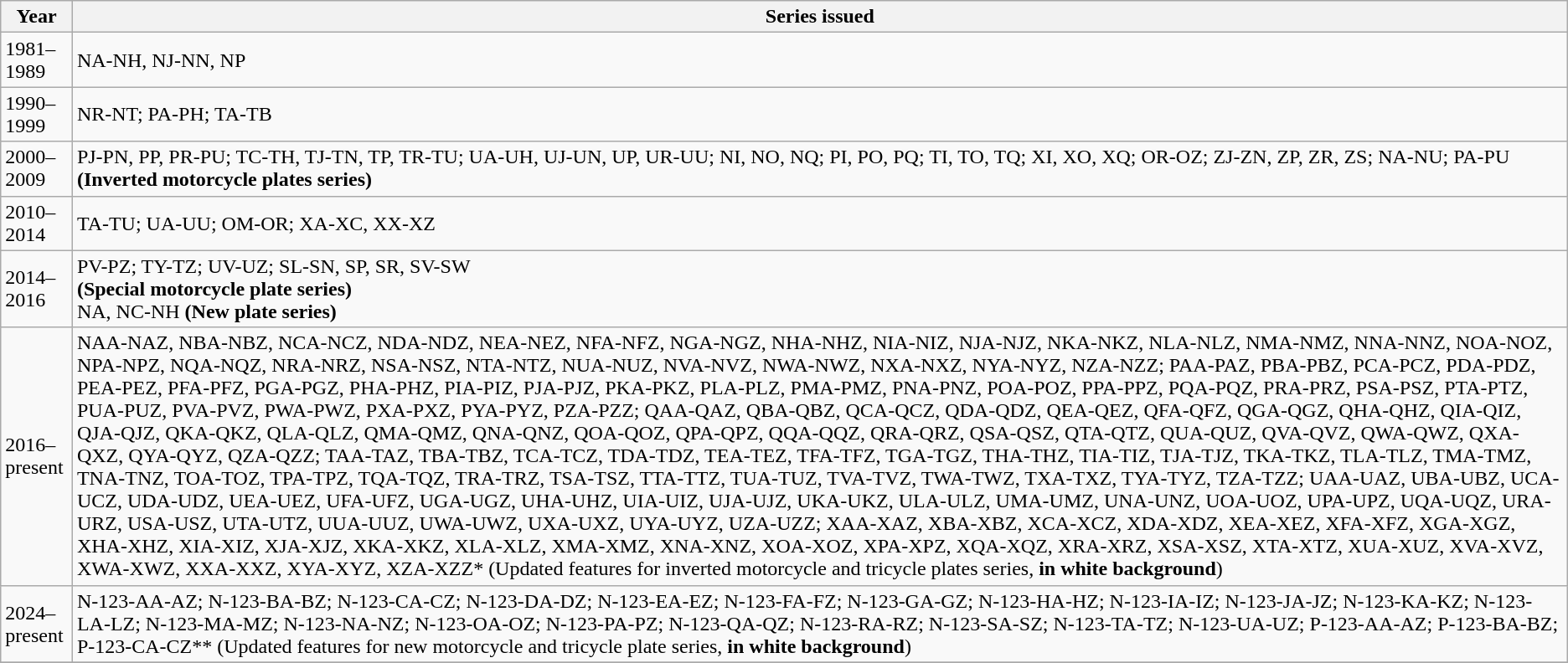<table class="wikitable">
<tr>
<th>Year</th>
<th>Series issued</th>
</tr>
<tr>
<td>1981–1989</td>
<td>NA-NH, NJ-NN, NP</td>
</tr>
<tr>
<td>1990–1999</td>
<td>NR-NT; PA-PH; TA-TB</td>
</tr>
<tr>
<td>2000–2009</td>
<td>PJ-PN, PP, PR-PU; TC-TH, TJ-TN, TP, TR-TU; UA-UH, UJ-UN, UP, UR-UU; NI, NO, NQ; PI, PO, PQ; TI, TO, TQ; XI, XO, XQ; OR-OZ; ZJ-ZN, ZP, ZR, ZS; NA-NU; PA-PU<br><strong>(Inverted motorcycle plates series)</strong></td>
</tr>
<tr>
<td>2010–2014</td>
<td>TA-TU; UA-UU; OM-OR; XA-XC, XX-XZ</td>
</tr>
<tr>
<td>2014–2016</td>
<td>PV-PZ; TY-TZ; UV-UZ; SL-SN, SP, SR, SV-SW<br><strong>(Special motorcycle plate series)</strong><br>NA, NC-NH <strong>(New plate series)</strong></td>
</tr>
<tr>
<td>2016–present</td>
<td>NAA-NAZ, NBA-NBZ, NCA-NCZ, NDA-NDZ, NEA-NEZ, NFA-NFZ, NGA-NGZ, NHA-NHZ, NIA-NIZ, NJA-NJZ, NKA-NKZ, NLA-NLZ, NMA-NMZ, NNA-NNZ, NOA-NOZ, NPA-NPZ, NQA-NQZ, NRA-NRZ, NSA-NSZ, NTA-NTZ, NUA-NUZ, NVA-NVZ, NWA-NWZ, NXA-NXZ, NYA-NYZ, NZA-NZZ; PAA-PAZ, PBA-PBZ, PCA-PCZ, PDA-PDZ, PEA-PEZ, PFA-PFZ, PGA-PGZ, PHA-PHZ, PIA-PIZ, PJA-PJZ, PKA-PKZ, PLA-PLZ, PMA-PMZ, PNA-PNZ, POA-POZ, PPA-PPZ, PQA-PQZ, PRA-PRZ, PSA-PSZ, PTA-PTZ, PUA-PUZ, PVA-PVZ, PWA-PWZ, PXA-PXZ, PYA-PYZ, PZA-PZZ; QAA-QAZ, QBA-QBZ, QCA-QCZ, QDA-QDZ, QEA-QEZ, QFA-QFZ, QGA-QGZ, QHA-QHZ, QIA-QIZ, QJA-QJZ, QKA-QKZ, QLA-QLZ, QMA-QMZ, QNA-QNZ, QOA-QOZ, QPA-QPZ, QQA-QQZ, QRA-QRZ, QSA-QSZ, QTA-QTZ, QUA-QUZ, QVA-QVZ, QWA-QWZ, QXA-QXZ, QYA-QYZ, QZA-QZZ; TAA-TAZ, TBA-TBZ, TCA-TCZ, TDA-TDZ, TEA-TEZ, TFA-TFZ, TGA-TGZ, THA-THZ, TIA-TIZ, TJA-TJZ, TKA-TKZ, TLA-TLZ, TMA-TMZ, TNA-TNZ, TOA-TOZ, TPA-TPZ, TQA-TQZ, TRA-TRZ, TSA-TSZ, TTA-TTZ, TUA-TUZ, TVA-TVZ, TWA-TWZ, TXA-TXZ, TYA-TYZ, TZA-TZZ; UAA-UAZ, UBA-UBZ, UCA-UCZ, UDA-UDZ, UEA-UEZ, UFA-UFZ, UGA-UGZ, UHA-UHZ, UIA-UIZ, UJA-UJZ, UKA-UKZ, ULA-ULZ, UMA-UMZ, UNA-UNZ, UOA-UOZ, UPA-UPZ, UQA-UQZ, URA-URZ, USA-USZ, UTA-UTZ, UUA-UUZ, UWA-UWZ, UXA-UXZ, UYA-UYZ, UZA-UZZ; XAA-XAZ, XBA-XBZ, XCA-XCZ, XDA-XDZ, XEA-XEZ, XFA-XFZ, XGA-XGZ, XHA-XHZ, XIA-XIZ, XJA-XJZ, XKA-XKZ, XLA-XLZ, XMA-XMZ, XNA-XNZ, XOA-XOZ, XPA-XPZ, XQA-XQZ, XRA-XRZ, XSA-XSZ, XTA-XTZ, XUA-XUZ, XVA-XVZ, XWA-XWZ, XXA-XXZ, XYA-XYZ, XZA-XZZ* (Updated features for inverted motorcycle and tricycle plates series, <strong>in white background</strong>)</td>
</tr>
<tr>
<td>2024–present</td>
<td>N-123-AA-AZ; N-123-BA-BZ; N-123-CA-CZ; N-123-DA-DZ; N-123-EA-EZ; N-123-FA-FZ; N-123-GA-GZ; N-123-HA-HZ; N-123-IA-IZ; N-123-JA-JZ; N-123-KA-KZ; N-123-LA-LZ; N-123-MA-MZ; N-123-NA-NZ; N-123-OA-OZ; N-123-PA-PZ; N-123-QA-QZ; N-123-RA-RZ; N-123-SA-SZ; N-123-TA-TZ; N-123-UA-UZ; P-123-AA-AZ; P-123-BA-BZ; P-123-CA-CZ** (Updated features for new motorcycle and tricycle plate series, <strong>in white background</strong>)</td>
</tr>
<tr>
</tr>
</table>
